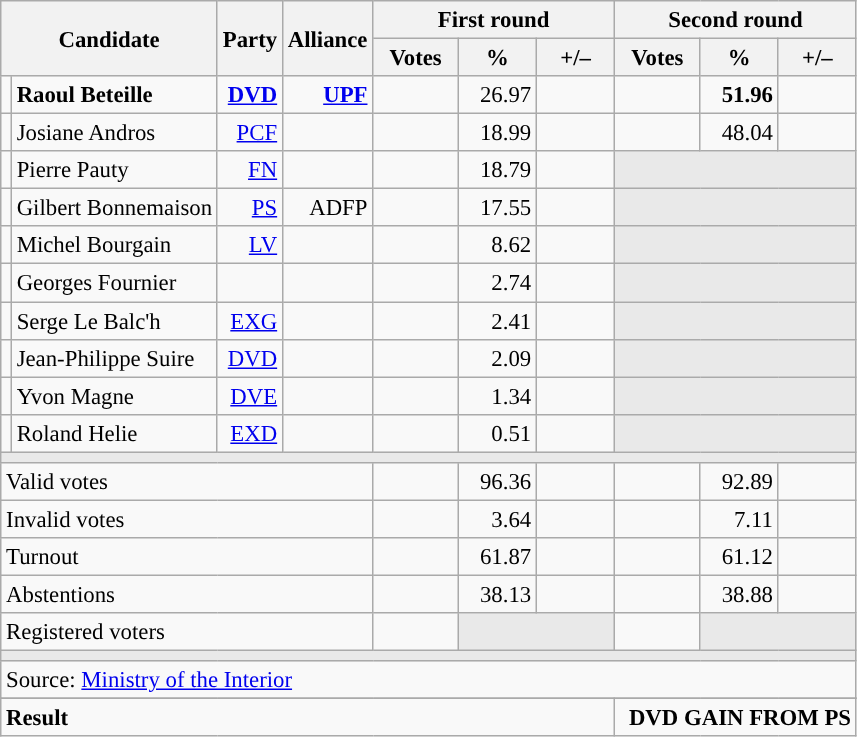<table class="wikitable" style="text-align:right;font-size:95%;">
<tr>
<th rowspan="2" colspan="2">Candidate</th>
<th rowspan="2">Party</th>
<th rowspan="2">Alliance</th>
<th colspan="3">First round</th>
<th colspan="3">Second round</th>
</tr>
<tr>
<th style="width:50px;">Votes</th>
<th style="width:45px;">%</th>
<th style="width:45px;">+/–</th>
<th style="width:50px;">Votes</th>
<th style="width:45px;">%</th>
<th style="width:45px;">+/–</th>
</tr>
<tr>
<td style="color:inherit;background:"></td>
<td style="text-align:left;"><strong>Raoul Beteille</strong></td>
<td><a href='#'><strong>DVD</strong></a> </td>
<td><a href='#'><strong>UPF</strong></a> </td>
<td></td>
<td>26.97</td>
<td></td>
<td></td>
<td><strong>51.96</strong></td>
<td></td>
</tr>
<tr>
<td style="color:inherit;background:"></td>
<td style="text-align:left;">Josiane Andros</td>
<td><a href='#'>PCF</a> </td>
<td></td>
<td></td>
<td>18.99</td>
<td></td>
<td></td>
<td>48.04</td>
<td></td>
</tr>
<tr>
<td style="color:inherit;background:"></td>
<td style="text-align:left;">Pierre Pauty</td>
<td><a href='#'>FN</a></td>
<td></td>
<td></td>
<td>18.79</td>
<td></td>
<td colspan="3" style="background:#E9E9E9;"></td>
</tr>
<tr>
<td style="color:inherit;background:"></td>
<td style="text-align:left;">Gilbert Bonnemaison</td>
<td><a href='#'>PS</a></td>
<td>ADFP</td>
<td></td>
<td>17.55</td>
<td></td>
<td colspan="3" style="background:#E9E9E9;"></td>
</tr>
<tr>
<td style="color:inherit;background:"></td>
<td style="text-align:left;">Michel Bourgain</td>
<td><a href='#'>LV</a></td>
<td></td>
<td></td>
<td>8.62</td>
<td></td>
<td colspan="3" style="background:#E9E9E9;"></td>
</tr>
<tr>
<td style="color:inherit;background:"></td>
<td style="text-align:left;">Georges Fournier</td>
<td></td>
<td></td>
<td></td>
<td>2.74</td>
<td></td>
<td colspan="3" style="background:#E9E9E9;"></td>
</tr>
<tr>
<td style="color:inherit;background:"></td>
<td style="text-align:left;">Serge Le Balc'h</td>
<td><a href='#'>EXG</a></td>
<td></td>
<td></td>
<td>2.41</td>
<td></td>
<td colspan="3" style="background:#E9E9E9;"></td>
</tr>
<tr>
<td style="color:inherit;background:"></td>
<td style="text-align:left;">Jean-Philippe Suire</td>
<td><a href='#'>DVD</a></td>
<td></td>
<td></td>
<td>2.09</td>
<td></td>
<td colspan="3" style="background:#E9E9E9;"></td>
</tr>
<tr>
<td style="color:inherit;background:"></td>
<td style="text-align:left;">Yvon Magne</td>
<td><a href='#'>DVE</a></td>
<td></td>
<td></td>
<td>1.34</td>
<td></td>
<td colspan="3" style="background:#E9E9E9;"></td>
</tr>
<tr>
<td style="color:inherit;background:"></td>
<td style="text-align:left;">Roland Helie</td>
<td><a href='#'>EXD</a></td>
<td></td>
<td></td>
<td>0.51</td>
<td></td>
<td colspan="3" style="background:#E9E9E9;"></td>
</tr>
<tr>
<td colspan="10" style="background:#E9E9E9;"></td>
</tr>
<tr>
<td colspan="4" style="text-align:left;">Valid votes</td>
<td></td>
<td>96.36</td>
<td></td>
<td></td>
<td>92.89</td>
<td></td>
</tr>
<tr>
<td colspan="4" style="text-align:left;">Invalid votes</td>
<td></td>
<td>3.64</td>
<td></td>
<td></td>
<td>7.11</td>
<td></td>
</tr>
<tr>
<td colspan="4" style="text-align:left;">Turnout</td>
<td></td>
<td>61.87</td>
<td></td>
<td></td>
<td>61.12</td>
<td></td>
</tr>
<tr>
<td colspan="4" style="text-align:left;">Abstentions</td>
<td></td>
<td>38.13</td>
<td></td>
<td></td>
<td>38.88</td>
<td></td>
</tr>
<tr>
<td colspan="4" style="text-align:left;">Registered voters</td>
<td></td>
<td colspan="2" style="background:#E9E9E9;"></td>
<td></td>
<td colspan="2" style="background:#E9E9E9;"></td>
</tr>
<tr>
<td colspan="10" style="background:#E9E9E9;"></td>
</tr>
<tr>
<td colspan="10" style="text-align:left;">Source: <a href='#'>Ministry of the Interior</a></td>
</tr>
<tr>
</tr>
<tr style="font-weight:bold">
<td colspan="7" style="text-align:left;">Result</td>
<td colspan="7" style="background-color:">DVD GAIN FROM PS</td>
</tr>
</table>
